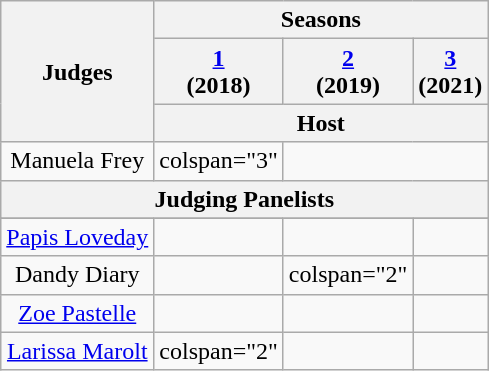<table class="wikitable" style="text-align:center">
<tr>
<th rowspan="3">Judges</th>
<th colspan="3">Seasons</th>
</tr>
<tr>
<th><a href='#'>1</a><br>(2018)</th>
<th><a href='#'>2</a><br>(2019)</th>
<th><a href='#'>3</a><br>(2021)</th>
</tr>
<tr>
<th scope="col" colspan="3">Host</th>
</tr>
<tr>
<td scope="row">Manuela Frey</td>
<td>colspan="3" </td>
</tr>
<tr>
<th scope="col" colspan="4">Judging Panelists</th>
</tr>
<tr>
</tr>
<tr>
<td scope="row"><a href='#'>Papis Loveday</a></td>
<td></td>
<td></td>
<td></td>
</tr>
<tr>
<td scope="row">Dandy Diary</td>
<td></td>
<td>colspan="2" </td>
</tr>
<tr>
<td scope="row"><a href='#'>Zoe Pastelle</a></td>
<td></td>
<td></td>
<td></td>
</tr>
<tr>
<td scope="row"><a href='#'>Larissa Marolt</a></td>
<td>colspan="2" </td>
<td></td>
</tr>
</table>
